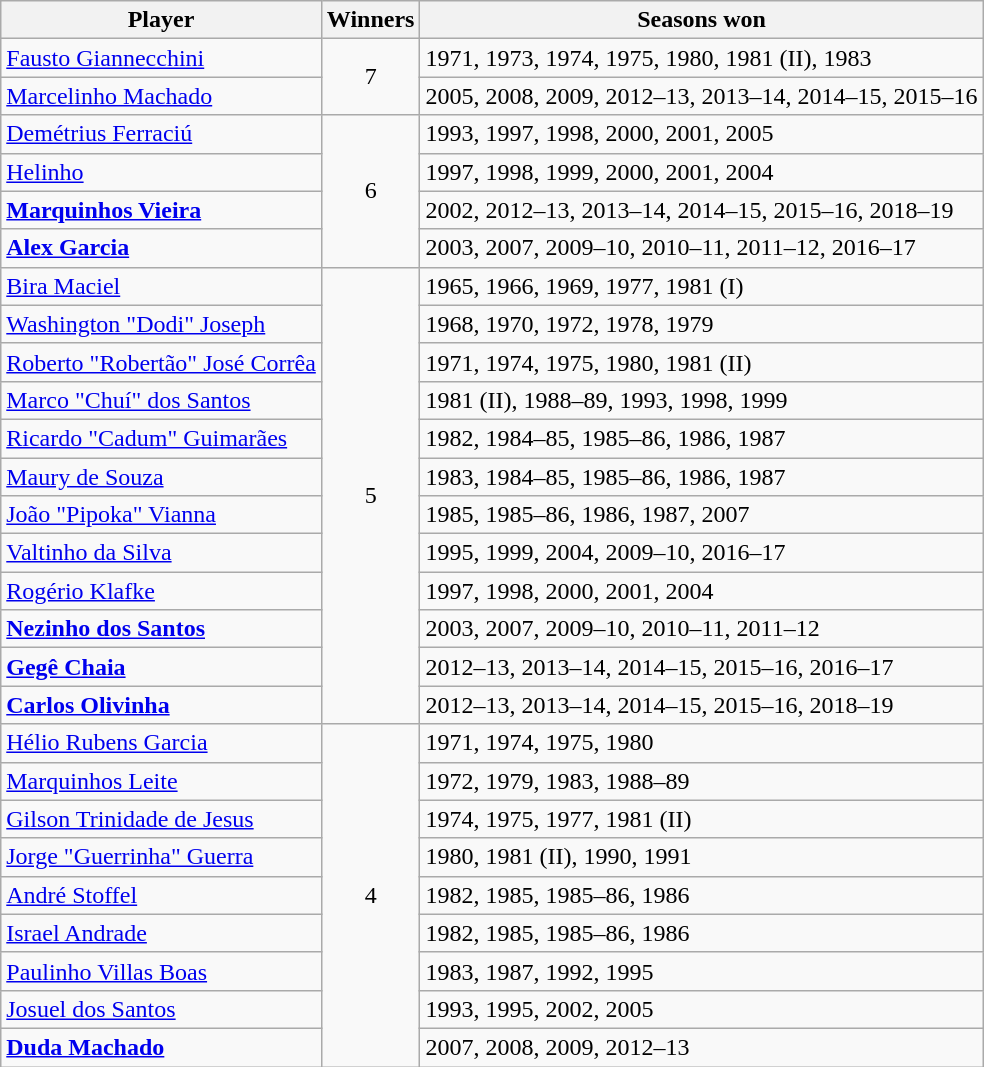<table class="wikitable">
<tr>
<th>Player</th>
<th>Winners</th>
<th>Seasons won</th>
</tr>
<tr>
<td><a href='#'>Fausto Giannecchini</a></td>
<td rowspan="2" align="center">7</td>
<td>1971, 1973, 1974, 1975, 1980, 1981 (II), 1983</td>
</tr>
<tr>
<td><a href='#'>Marcelinho Machado</a></td>
<td>2005, 2008, 2009, 2012–13, 2013–14, 2014–15, 2015–16</td>
</tr>
<tr>
<td><a href='#'>Demétrius Ferraciú</a></td>
<td rowspan="4" align="center">6</td>
<td>1993, 1997, 1998, 2000, 2001, 2005</td>
</tr>
<tr>
<td><a href='#'>Helinho</a></td>
<td>1997, 1998, 1999, 2000, 2001, 2004</td>
</tr>
<tr>
<td><strong><a href='#'>Marquinhos Vieira</a></strong></td>
<td>2002, 2012–13, 2013–14, 2014–15, 2015–16, 2018–19</td>
</tr>
<tr>
<td><strong><a href='#'>Alex Garcia</a></strong></td>
<td>2003, 2007, 2009–10, 2010–11, 2011–12, 2016–17</td>
</tr>
<tr>
<td><a href='#'>Bira Maciel</a></td>
<td rowspan="12" align="center">5</td>
<td>1965, 1966, 1969, 1977, 1981 (I)</td>
</tr>
<tr>
<td><a href='#'>Washington "Dodi" Joseph</a></td>
<td>1968, 1970, 1972, 1978, 1979</td>
</tr>
<tr>
<td><a href='#'>Roberto "Robertão" José Corrêa</a></td>
<td>1971, 1974, 1975, 1980, 1981 (II)</td>
</tr>
<tr>
<td><a href='#'>Marco "Chuí" dos Santos</a></td>
<td>1981 (II), 1988–89, 1993, 1998, 1999</td>
</tr>
<tr>
<td><a href='#'>Ricardo "Cadum" Guimarães</a></td>
<td>1982, 1984–85, 1985–86, 1986, 1987</td>
</tr>
<tr>
<td><a href='#'>Maury de Souza</a></td>
<td>1983, 1984–85, 1985–86, 1986, 1987</td>
</tr>
<tr>
<td><a href='#'>João "Pipoka" Vianna</a></td>
<td>1985, 1985–86, 1986, 1987, 2007</td>
</tr>
<tr>
<td><a href='#'>Valtinho da Silva</a></td>
<td>1995, 1999, 2004, 2009–10, 2016–17</td>
</tr>
<tr>
<td><a href='#'>Rogério Klafke</a></td>
<td>1997, 1998, 2000, 2001, 2004</td>
</tr>
<tr>
<td><strong><a href='#'>Nezinho dos Santos</a></strong></td>
<td>2003, 2007, 2009–10, 2010–11, 2011–12</td>
</tr>
<tr>
<td><strong><a href='#'>Gegê Chaia</a></strong></td>
<td>2012–13, 2013–14, 2014–15, 2015–16, 2016–17</td>
</tr>
<tr>
<td><strong><a href='#'>Carlos Olivinha</a></strong></td>
<td>2012–13, 2013–14, 2014–15, 2015–16, 2018–19</td>
</tr>
<tr>
<td><a href='#'>Hélio Rubens Garcia</a></td>
<td rowspan="9" align="center">4</td>
<td>1971, 1974, 1975, 1980</td>
</tr>
<tr>
<td><a href='#'>Marquinhos Leite</a></td>
<td>1972, 1979, 1983, 1988–89</td>
</tr>
<tr>
<td><a href='#'>Gilson Trinidade de Jesus</a></td>
<td>1974, 1975, 1977, 1981 (II)</td>
</tr>
<tr>
<td><a href='#'>Jorge "Guerrinha" Guerra</a></td>
<td>1980, 1981 (II), 1990, 1991</td>
</tr>
<tr>
<td><a href='#'>André Stoffel</a></td>
<td>1982, 1985, 1985–86, 1986</td>
</tr>
<tr>
<td><a href='#'>Israel Andrade</a></td>
<td>1982, 1985, 1985–86, 1986</td>
</tr>
<tr>
<td><a href='#'>Paulinho Villas Boas</a></td>
<td>1983, 1987, 1992, 1995</td>
</tr>
<tr>
<td><a href='#'>Josuel dos Santos</a></td>
<td>1993, 1995, 2002, 2005</td>
</tr>
<tr>
<td><strong><a href='#'>Duda Machado</a></strong></td>
<td>2007, 2008, 2009, 2012–13</td>
</tr>
</table>
